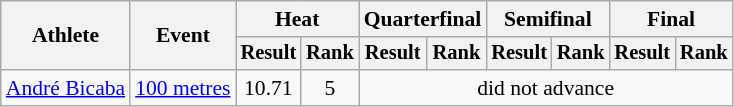<table class="wikitable" style="font-size:90%">
<tr>
<th rowspan="2">Athlete</th>
<th rowspan="2">Event</th>
<th colspan="2">Heat</th>
<th colspan="2">Quarterfinal</th>
<th colspan="2">Semifinal</th>
<th colspan="2">Final</th>
</tr>
<tr style="font-size:95%">
<th>Result</th>
<th>Rank</th>
<th>Result</th>
<th>Rank</th>
<th>Result</th>
<th>Rank</th>
<th>Result</th>
<th>Rank</th>
</tr>
<tr align=center>
<td align=left><a href='#'>André Bicaba</a></td>
<td align=left><a href='#'>100 metres</a></td>
<td>10.71</td>
<td>5</td>
<td colspan=6>did not advance</td>
</tr>
</table>
